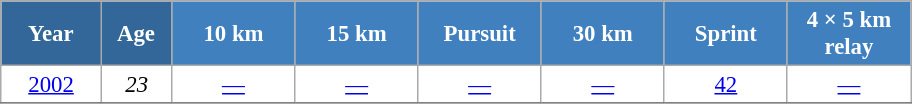<table class="wikitable" style="font-size:95%; text-align:center; border:grey solid 1px; border-collapse:collapse; background:#ffffff;">
<tr>
<th style="background-color:#369; color:white; width:60px;"> Year </th>
<th style="background-color:#369; color:white; width:40px;"> Age </th>
<th style="background-color:#4180be; color:white; width:75px;"> 10 km </th>
<th style="background-color:#4180be; color:white; width:75px;"> 15 km </th>
<th style="background-color:#4180be; color:white; width:75px;"> Pursuit </th>
<th style="background-color:#4180be; color:white; width:75px;"> 30 km </th>
<th style="background-color:#4180be; color:white; width:75px;"> Sprint </th>
<th style="background-color:#4180be; color:white; width:75px;"> 4 × 5 km <br> relay </th>
</tr>
<tr>
<td><a href='#'>2002</a></td>
<td><em>23</em></td>
<td><a href='#'>—</a></td>
<td><a href='#'>—</a></td>
<td><a href='#'>—</a></td>
<td><a href='#'>—</a></td>
<td><a href='#'>42</a></td>
<td><a href='#'>—</a></td>
</tr>
<tr>
</tr>
</table>
